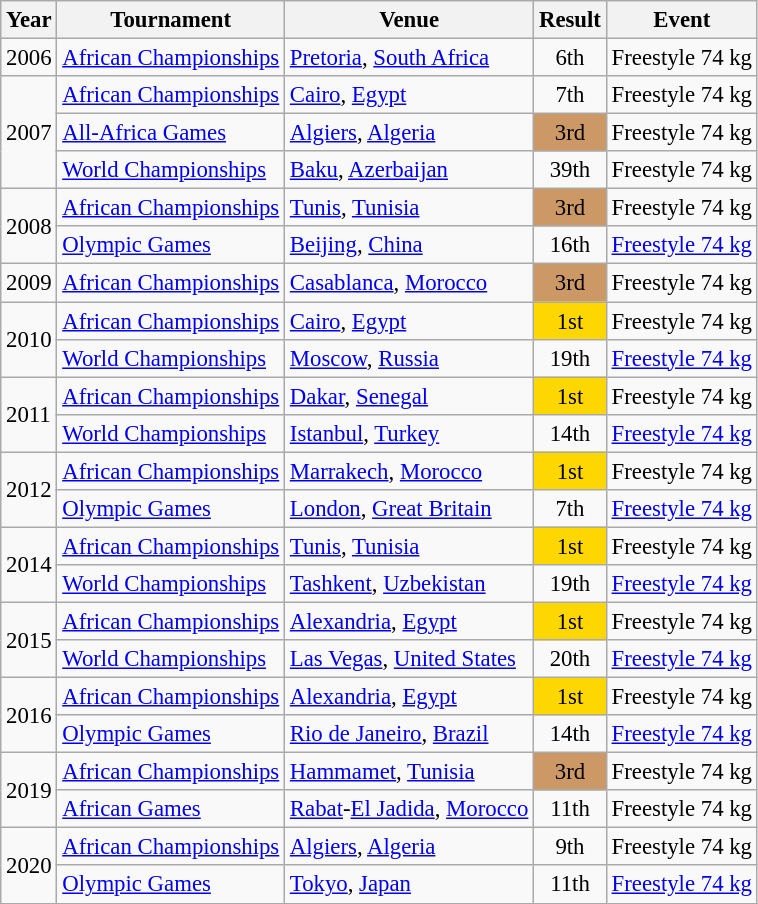<table class="wikitable" style="font-size:95%;">
<tr>
<th>Year</th>
<th>Tournament</th>
<th>Venue</th>
<th>Result</th>
<th>Event</th>
</tr>
<tr>
<td>2006</td>
<td><a href='#'>African Championships</a></td>
<td> <a href='#'>Pretoria</a>, <a href='#'>South Africa</a></td>
<td align="center">6th</td>
<td>Freestyle 74 kg</td>
</tr>
<tr>
<td rowspan=3>2007</td>
<td><a href='#'>African Championships</a></td>
<td> <a href='#'>Cairo</a>, <a href='#'>Egypt</a></td>
<td align="center">7th</td>
<td>Freestyle 74 kg</td>
</tr>
<tr>
<td><a href='#'>All-Africa Games</a></td>
<td> <a href='#'>Algiers</a>, <a href='#'>Algeria</a></td>
<td align="center" bgcolor=cc9966>3rd</td>
<td>Freestyle 74 kg</td>
</tr>
<tr>
<td><a href='#'>World Championships</a></td>
<td> <a href='#'>Baku</a>, <a href='#'>Azerbaijan</a></td>
<td align="center">39th</td>
<td>Freestyle 74 kg</td>
</tr>
<tr>
<td rowspan=2>2008</td>
<td><a href='#'>African Championships</a></td>
<td> <a href='#'>Tunis</a>, <a href='#'>Tunisia</a></td>
<td align="center" bgcolor=cc9966>3rd</td>
<td>Freestyle 74 kg</td>
</tr>
<tr>
<td><a href='#'>Olympic Games</a></td>
<td> <a href='#'>Beijing</a>, <a href='#'>China</a></td>
<td align="center">16th</td>
<td><a href='#'>Freestyle 74 kg</a></td>
</tr>
<tr>
<td>2009</td>
<td><a href='#'>African Championships</a></td>
<td> <a href='#'>Casablanca</a>, <a href='#'>Morocco</a></td>
<td align="center" bgcolor=cc9966>3rd</td>
<td>Freestyle 74 kg</td>
</tr>
<tr>
<td rowspan=2>2010</td>
<td><a href='#'>African Championships</a></td>
<td> <a href='#'>Cairo</a>, <a href='#'>Egypt</a></td>
<td align="center" bgcolor=gold>1st</td>
<td>Freestyle 74 kg</td>
</tr>
<tr>
<td><a href='#'>World Championships</a></td>
<td> <a href='#'>Moscow</a>, <a href='#'>Russia</a></td>
<td align="center">19th</td>
<td><a href='#'>Freestyle 74 kg</a></td>
</tr>
<tr>
<td rowspan=2>2011</td>
<td><a href='#'>African Championships</a></td>
<td> <a href='#'>Dakar</a>, <a href='#'>Senegal</a></td>
<td align="center" bgcolor=gold>1st</td>
<td>Freestyle 74 kg</td>
</tr>
<tr>
<td><a href='#'>World Championships</a></td>
<td> <a href='#'>Istanbul</a>, <a href='#'>Turkey</a></td>
<td align="center">14th</td>
<td><a href='#'>Freestyle 74 kg</a></td>
</tr>
<tr>
<td rowspan=2>2012</td>
<td><a href='#'>African Championships</a></td>
<td> <a href='#'>Marrakech</a>, <a href='#'>Morocco</a></td>
<td align="center" bgcolor=gold>1st</td>
<td>Freestyle 74 kg</td>
</tr>
<tr>
<td><a href='#'>Olympic Games</a></td>
<td> <a href='#'>London</a>, <a href='#'>Great Britain</a></td>
<td align="center">7th</td>
<td><a href='#'>Freestyle 74 kg</a></td>
</tr>
<tr>
<td rowspan=2>2014</td>
<td><a href='#'>African Championships</a></td>
<td> <a href='#'>Tunis</a>, <a href='#'>Tunisia</a></td>
<td align="center" bgcolor=gold>1st</td>
<td>Freestyle 74 kg</td>
</tr>
<tr>
<td><a href='#'>World Championships</a></td>
<td> <a href='#'>Tashkent</a>, <a href='#'>Uzbekistan</a></td>
<td align="center">19th</td>
<td><a href='#'>Freestyle 74 kg</a></td>
</tr>
<tr>
<td rowspan=2>2015</td>
<td><a href='#'>African Championships</a></td>
<td> <a href='#'>Alexandria</a>, <a href='#'>Egypt</a></td>
<td align="center" bgcolor=gold>1st</td>
<td>Freestyle 74 kg</td>
</tr>
<tr>
<td><a href='#'>World Championships</a></td>
<td> <a href='#'>Las Vegas</a>, <a href='#'>United States</a></td>
<td align="center">20th</td>
<td><a href='#'>Freestyle 74 kg</a></td>
</tr>
<tr>
<td rowspan=2>2016</td>
<td><a href='#'>African Championships</a></td>
<td> <a href='#'>Alexandria</a>, <a href='#'>Egypt</a></td>
<td align="center" bgcolor=gold>1st</td>
<td>Freestyle 74 kg</td>
</tr>
<tr>
<td><a href='#'>Olympic Games</a></td>
<td> <a href='#'>Rio de Janeiro</a>, <a href='#'>Brazil</a></td>
<td align="center">14th</td>
<td><a href='#'>Freestyle 74 kg</a></td>
</tr>
<tr>
<td rowspan=2>2019</td>
<td><a href='#'>African Championships</a></td>
<td> <a href='#'>Hammamet</a>, <a href='#'>Tunisia</a></td>
<td align="center" bgcolor=cc9966>3rd</td>
<td>Freestyle 74 kg</td>
</tr>
<tr>
<td><a href='#'>African Games</a></td>
<td> <a href='#'>Rabat</a>-<a href='#'>El Jadida</a>, <a href='#'>Morocco</a></td>
<td align="center">11th</td>
<td>Freestyle 74 kg</td>
</tr>
<tr>
<td rowspan=2>2020</td>
<td><a href='#'>African Championships</a></td>
<td> <a href='#'>Algiers</a>, <a href='#'>Algeria</a></td>
<td align="center">9th</td>
<td>Freestyle 74 kg</td>
</tr>
<tr>
<td><a href='#'>Olympic Games</a></td>
<td> <a href='#'>Tokyo</a>, <a href='#'>Japan</a></td>
<td align="center">11th</td>
<td><a href='#'>Freestyle 74 kg</a></td>
</tr>
</table>
